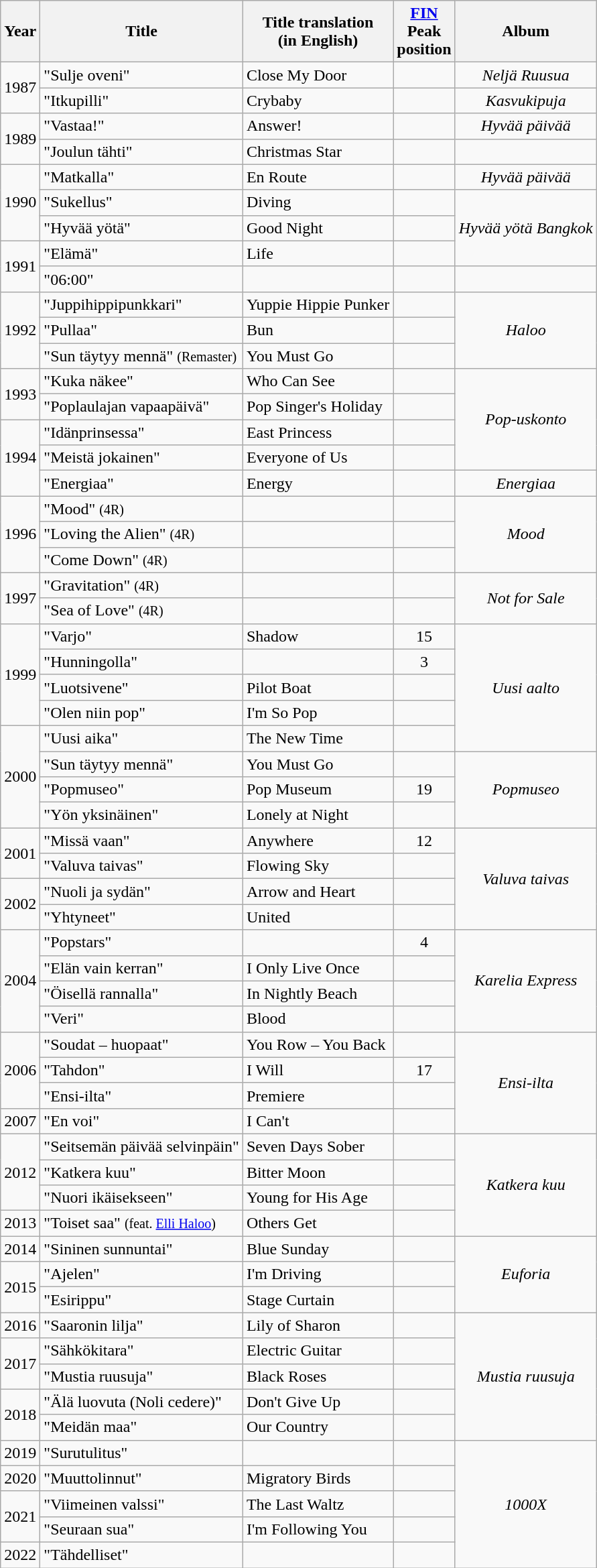<table class="wikitable">
<tr>
<th align="left">Year</th>
<th align="left">Title</th>
<th align="left">Title translation <br>(in English)</th>
<th style="text-align:center;"><a href='#'>FIN</a><br>Peak<br>position<br></th>
<th style="text-align:center;">Album</th>
</tr>
<tr>
<td align="left" rowspan=2>1987</td>
<td align="left">"Sulje oveni"</td>
<td align="left">Close My Door</td>
<td style="text-align:center;"></td>
<td style="text-align:center;"><em>Neljä Ruusua</em></td>
</tr>
<tr>
<td align="left">"Itkupilli"</td>
<td align="left">Crybaby</td>
<td style="text-align:center;"></td>
<td style="text-align:center;"><em>Kasvukipuja</em></td>
</tr>
<tr>
<td align="left" rowspan=2>1989</td>
<td align="left">"Vastaa!"</td>
<td align="left">Answer!</td>
<td style="text-align:center;"></td>
<td style="text-align:center;"><em>Hyvää päivää</em></td>
</tr>
<tr>
<td align="left">"Joulun tähti"</td>
<td align="left">Christmas Star</td>
<td style="text-align:center;"></td>
<td style="text-align:center;"></td>
</tr>
<tr>
<td align="left" rowspan=3>1990</td>
<td align="left">"Matkalla"</td>
<td align="left">En Route</td>
<td style="text-align:center;"></td>
<td style="text-align:center;"><em>Hyvää päivää</em></td>
</tr>
<tr>
<td align="left">"Sukellus"</td>
<td align="left">Diving</td>
<td style="text-align:center;"></td>
<td style="text-align:center;" rowspan=3><em>Hyvää yötä Bangkok</em></td>
</tr>
<tr>
<td align="left">"Hyvää yötä"</td>
<td align="left">Good Night</td>
<td style="text-align:center;"></td>
</tr>
<tr>
<td align="left" rowspan=2>1991</td>
<td align="left">"Elämä"</td>
<td align="left">Life</td>
<td style="text-align:center;"></td>
</tr>
<tr>
<td align="left">"06:00"</td>
<td align="left"></td>
<td style="text-align:center;"></td>
<td style="text-align:center;"></td>
</tr>
<tr>
<td align="left" rowspan=3>1992</td>
<td align="left">"Juppihippipunkkari"</td>
<td align="left">Yuppie Hippie Punker</td>
<td style="text-align:center;"></td>
<td style="text-align:center;" rowspan=3><em>Haloo</em></td>
</tr>
<tr>
<td align="left">"Pullaa"</td>
<td align="left">Bun</td>
<td style="text-align:center;"></td>
</tr>
<tr>
<td align="left">"Sun täytyy mennä" <small>(Remaster)</small></td>
<td align="left">You Must Go</td>
<td style="text-align:center;"></td>
</tr>
<tr>
<td align="left" rowspan=2>1993</td>
<td align="left">"Kuka näkee"</td>
<td align="left">Who Can See</td>
<td style="text-align:center;"></td>
<td style="text-align:center;" rowspan=4><em>Pop-uskonto</em></td>
</tr>
<tr>
<td align="left">"Poplaulajan vapaapäivä"</td>
<td align="left">Pop Singer's Holiday</td>
<td style="text-align:center;"></td>
</tr>
<tr>
<td align="left" rowspan=3>1994</td>
<td align="left">"Idänprinsessa"</td>
<td align="left">East Princess</td>
<td style="text-align:center;"></td>
</tr>
<tr>
<td align="left">"Meistä jokainen"</td>
<td align="left">Everyone of Us</td>
<td style="text-align:center;"></td>
</tr>
<tr>
<td align="left">"Energiaa"</td>
<td align="left">Energy</td>
<td style="text-align:center;"></td>
<td style="text-align:center;"><em>Energiaa</em></td>
</tr>
<tr>
<td align="left" rowspan=3>1996</td>
<td align="left">"Mood" <small>(4R)</small></td>
<td align="left"></td>
<td style="text-align:center;"></td>
<td style="text-align:center;" rowspan=3><em>Mood</em></td>
</tr>
<tr>
<td align="left">"Loving the Alien" <small>(4R)</small></td>
<td align="left"></td>
<td style="text-align:center;"></td>
</tr>
<tr>
<td align="left">"Come Down" <small>(4R)</small></td>
<td align="left"></td>
<td style="text-align:center;"></td>
</tr>
<tr>
<td align="left" rowspan=2>1997</td>
<td align="left">"Gravitation" <small>(4R)</small></td>
<td align="left"></td>
<td style="text-align:center;"></td>
<td style="text-align:center;" rowspan=2><em>Not for Sale</em></td>
</tr>
<tr>
<td align="left">"Sea of Love" <small>(4R)</small></td>
<td align="left"></td>
<td style="text-align:center;"></td>
</tr>
<tr>
<td align="left" rowspan=4>1999</td>
<td align="left">"Varjo"</td>
<td align="left">Shadow</td>
<td style="text-align:center;">15</td>
<td style="text-align:center;" rowspan=5><em>Uusi aalto</em></td>
</tr>
<tr>
<td align="left">"Hunningolla"</td>
<td align="left"></td>
<td style="text-align:center;">3</td>
</tr>
<tr>
<td align="left">"Luotsivene"</td>
<td align="left">Pilot Boat</td>
<td style="text-align:center;"></td>
</tr>
<tr>
<td align="left">"Olen niin pop"</td>
<td align="left">I'm So Pop</td>
<td style="text-align:center;"></td>
</tr>
<tr>
<td align="left" rowspan=4>2000</td>
<td align="left">"Uusi aika"</td>
<td align="left">The New Time</td>
<td style="text-align:center;"></td>
</tr>
<tr>
<td align="left">"Sun täytyy mennä"</td>
<td align="left">You Must Go</td>
<td style="text-align:center;"></td>
<td style="text-align:center;" rowspan=3><em>Popmuseo</em></td>
</tr>
<tr>
<td align="left">"Popmuseo"</td>
<td align="left">Pop Museum</td>
<td style="text-align:center;">19</td>
</tr>
<tr>
<td align="left">"Yön yksinäinen"</td>
<td align="left">Lonely at Night</td>
<td style="text-align:center;"></td>
</tr>
<tr>
<td align="left" rowspan=2>2001</td>
<td align="left">"Missä vaan"</td>
<td align="left">Anywhere</td>
<td style="text-align:center;">12</td>
<td style="text-align:center;" rowspan=4><em>Valuva taivas</em></td>
</tr>
<tr>
<td align="left">"Valuva taivas"</td>
<td align="left">Flowing Sky</td>
<td style="text-align:center;"></td>
</tr>
<tr>
<td align="left" rowspan=2>2002</td>
<td align="left">"Nuoli ja sydän"</td>
<td align="left">Arrow and Heart</td>
<td style="text-align:center;"></td>
</tr>
<tr>
<td align="left">"Yhtyneet"</td>
<td align="left">United</td>
<td style="text-align:center;"></td>
</tr>
<tr>
<td align="left" rowspan=4>2004</td>
<td align="left">"Popstars"</td>
<td align="left"></td>
<td style="text-align:center;">4</td>
<td style="text-align:center;" rowspan=4><em>Karelia Express</em></td>
</tr>
<tr>
<td align="left">"Elän vain kerran"</td>
<td align="left">I Only Live Once</td>
<td style="text-align:center;"></td>
</tr>
<tr>
<td align="left">"Öisellä rannalla"</td>
<td align="left">In Nightly Beach</td>
<td style="text-align:center;"></td>
</tr>
<tr>
<td align="left">"Veri"</td>
<td align="left">Blood</td>
<td style="text-align:center;"></td>
</tr>
<tr>
<td align="left" rowspan=3>2006</td>
<td align="left">"Soudat – huopaat"</td>
<td align="left">You Row – You Back</td>
<td style="text-align:center;"></td>
<td style="text-align:center;" rowspan=4><em>Ensi-ilta</em></td>
</tr>
<tr>
<td align="left">"Tahdon"</td>
<td align="left">I Will</td>
<td style="text-align:center;">17</td>
</tr>
<tr>
<td align="left">"Ensi-ilta"</td>
<td align="left">Premiere</td>
<td style="text-align:center;"></td>
</tr>
<tr>
<td align="left">2007</td>
<td align="left">"En voi"</td>
<td align="left">I Can't</td>
<td style="text-align:center;"></td>
</tr>
<tr>
<td align="left" rowspan=3>2012</td>
<td align="left">"Seitsemän päivää selvinpäin"</td>
<td align="left">Seven Days Sober</td>
<td style="text-align:center;"></td>
<td style="text-align:center;" rowspan=4><em>Katkera kuu</em></td>
</tr>
<tr>
<td align="left">"Katkera kuu"</td>
<td align="left">Bitter Moon</td>
<td style="text-align:center;"></td>
</tr>
<tr>
<td align="left">"Nuori ikäisekseen"</td>
<td align="left">Young for His Age</td>
<td style="text-align:center;"></td>
</tr>
<tr>
<td align="left">2013</td>
<td align="left">"Toiset saa" <small>(feat. <a href='#'>Elli Haloo</a>)</small></td>
<td align="left">Others Get</td>
<td style="text-align:center;"></td>
</tr>
<tr>
<td align="left">2014</td>
<td align="left">"Sininen sunnuntai"</td>
<td align="left">Blue Sunday</td>
<td style="text-align:center;"></td>
<td style="text-align:center;" rowspan=3><em>Euforia</em></td>
</tr>
<tr>
<td align="left" rowspan=2>2015</td>
<td align="left">"Ajelen"</td>
<td align="left">I'm Driving</td>
<td style="text-align:center;"></td>
</tr>
<tr>
<td align="left">"Esirippu"</td>
<td align="left">Stage Curtain</td>
<td style="text-align:center;"></td>
</tr>
<tr>
<td align="left">2016</td>
<td align="left">"Saaronin lilja"</td>
<td align="left">Lily of Sharon</td>
<td style="text-align:center;"></td>
<td style="text-align:center;" rowspan=5><em>Mustia ruusuja</em></td>
</tr>
<tr>
<td align="left" rowspan=2>2017</td>
<td align="left">"Sähkökitara"</td>
<td align="left">Electric Guitar</td>
<td style="text-align:center;"></td>
</tr>
<tr>
<td align="left">"Mustia ruusuja"</td>
<td align="left">Black Roses</td>
<td style="text-align:center;"></td>
</tr>
<tr>
<td align="left" rowspan=2>2018</td>
<td align="left">"Älä luovuta (Noli cedere)"</td>
<td align="left">Don't Give Up</td>
<td style="text-align:center;"></td>
</tr>
<tr>
<td align="left">"Meidän maa"</td>
<td align="left">Our Country</td>
<td style="text-align:center;"></td>
</tr>
<tr>
<td align="left">2019</td>
<td align="left">"Surutulitus"</td>
<td align="left"></td>
<td style="text-align:center;"></td>
<td style="text-align:center;" rowspan=5><em>1000X</em></td>
</tr>
<tr>
<td align="left">2020</td>
<td align="left">"Muuttolinnut"</td>
<td align="left">Migratory Birds</td>
<td style="text-align:center;"></td>
</tr>
<tr>
<td align="left" rowspan=2>2021</td>
<td align="left">"Viimeinen valssi"</td>
<td align="left">The Last Waltz</td>
<td style="text-align:center;"></td>
</tr>
<tr>
<td align="left">"Seuraan sua"</td>
<td align="left">I'm Following You</td>
<td style="text-align:center;"></td>
</tr>
<tr>
<td align="left" rowspan=2>2022</td>
<td align="left">"Tähdelliset"</td>
<td align="left"></td>
<td style="text-align:center;"></td>
</tr>
</table>
